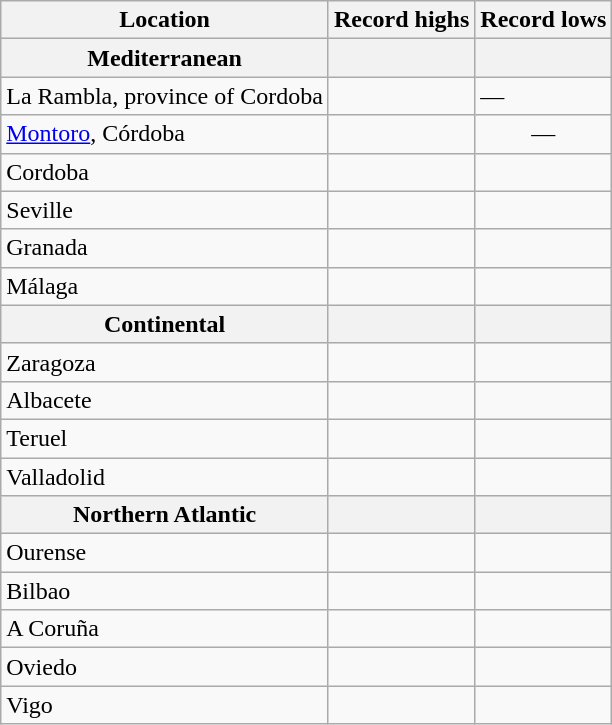<table class="wikitable">
<tr>
<th>Location</th>
<th style="text-align:center;">Record highs</th>
<th style="text-align:center;">Record lows</th>
</tr>
<tr>
<th>Mediterranean</th>
<th></th>
<th></th>
</tr>
<tr>
<td>La Rambla, province of Cordoba</td>
<td></td>
<td>—</td>
</tr>
<tr>
<td><a href='#'>Montoro</a>, Córdoba</td>
<td></td>
<td align="center">—</td>
</tr>
<tr>
<td>Cordoba</td>
<td></td>
<td></td>
</tr>
<tr>
<td>Seville</td>
<td></td>
<td></td>
</tr>
<tr>
<td>Granada</td>
<td></td>
<td></td>
</tr>
<tr>
<td>Málaga</td>
<td></td>
<td align="center"></td>
</tr>
<tr>
<th>Continental</th>
<th></th>
<th></th>
</tr>
<tr>
<td>Zaragoza</td>
<td></td>
<td></td>
</tr>
<tr>
<td>Albacete</td>
<td align="center"></td>
<td></td>
</tr>
<tr>
<td>Teruel</td>
<td></td>
<td></td>
</tr>
<tr>
<td>Valladolid</td>
<td></td>
<td></td>
</tr>
<tr>
<th>Northern Atlantic</th>
<th></th>
<th></th>
</tr>
<tr>
<td>Ourense</td>
<td></td>
<td></td>
</tr>
<tr>
<td>Bilbao</td>
<td></td>
<td></td>
</tr>
<tr>
<td>A Coruña</td>
<td></td>
<td></td>
</tr>
<tr>
<td>Oviedo</td>
<td></td>
<td></td>
</tr>
<tr>
<td>Vigo</td>
<td></td>
<td></td>
</tr>
</table>
